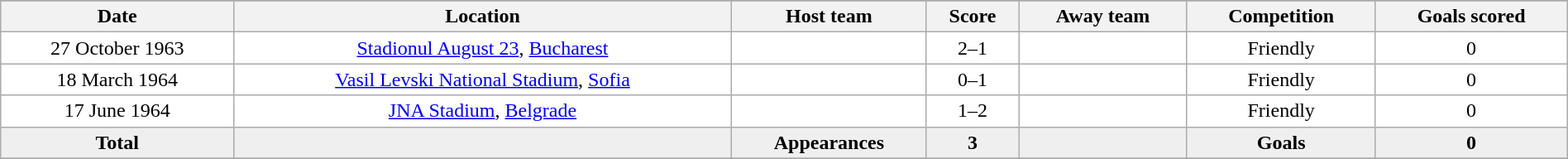<table class="wikitable" style="margin:1em auto; width:100%">
<tr>
</tr>
<tr>
<th>Date</th>
<th>Location</th>
<th>Host team</th>
<th>Score</th>
<th>Away team</th>
<th>Competition</th>
<th>Goals scored</th>
</tr>
<tr bgcolor="#FFFFFF" align="center">
<td>27 October 1963</td>
<td><a href='#'>Stadionul August 23</a>, <a href='#'>Bucharest</a></td>
<td></td>
<td>2–1</td>
<td></td>
<td>Friendly</td>
<td>0</td>
</tr>
<tr bgcolor="#FFFFFF" align="center">
<td>18 March 1964</td>
<td><a href='#'>Vasil Levski National Stadium</a>, <a href='#'>Sofia</a></td>
<td></td>
<td>0–1</td>
<td></td>
<td>Friendly</td>
<td>0</td>
</tr>
<tr bgcolor="#FFFFFF" align="center">
<td>17 June 1964</td>
<td><a href='#'>JNA Stadium</a>, <a href='#'>Belgrade</a></td>
<td></td>
<td>1–2</td>
<td></td>
<td>Friendly</td>
<td>0</td>
</tr>
<tr bgcolor="#efefef" align="center">
<td><strong>Total</strong></td>
<td></td>
<td><strong>Appearances</strong></td>
<td><strong>3</strong></td>
<td></td>
<td><strong>Goals</strong></td>
<td><strong>0</strong></td>
</tr>
<tr>
</tr>
</table>
